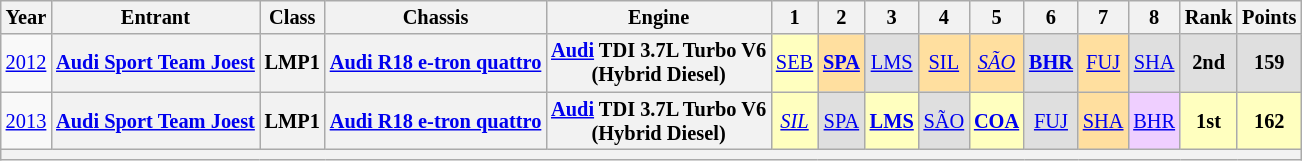<table class="wikitable" style="text-align:center; font-size:85%">
<tr>
<th>Year</th>
<th>Entrant</th>
<th>Class</th>
<th>Chassis</th>
<th>Engine</th>
<th>1</th>
<th>2</th>
<th>3</th>
<th>4</th>
<th>5</th>
<th>6</th>
<th>7</th>
<th>8</th>
<th>Rank</th>
<th>Points</th>
</tr>
<tr>
<td><a href='#'>2012</a></td>
<th nowrap><a href='#'>Audi Sport Team Joest</a></th>
<th>LMP1</th>
<th nowrap><a href='#'>Audi R18 e-tron quattro</a></th>
<th nowrap><a href='#'>Audi</a> TDI 3.7L Turbo V6<br> (Hybrid Diesel)</th>
<td style="background:#FFFFBF;"><a href='#'>SEB</a><br></td>
<td style="background:#FFDF9F;"><strong><a href='#'>SPA</a></strong><br></td>
<td style="background:#DFDFDF;"><a href='#'>LMS</a><br></td>
<td style="background:#FFDF9F;"><a href='#'>SIL</a><br></td>
<td style="background:#FFDF9F;"><em><a href='#'>SÃO</a></em><br></td>
<td style="background:#DFDFDF;"><strong><a href='#'>BHR</a></strong><br></td>
<td style="background:#FFDF9F;"><a href='#'>FUJ</a><br></td>
<td style="background:#DFDFDF;"><a href='#'>SHA</a><br></td>
<th style="background:#DFDFDF;">2nd</th>
<th style="background:#DFDFDF;">159</th>
</tr>
<tr>
<td><a href='#'>2013</a></td>
<th nowrap><a href='#'>Audi Sport Team Joest</a></th>
<th>LMP1</th>
<th nowrap><a href='#'>Audi R18 e-tron quattro</a></th>
<th nowrap><a href='#'>Audi</a> TDI 3.7L Turbo V6<br> (Hybrid Diesel)</th>
<td style="background:#FFFFBF;"><em><a href='#'>SIL</a></em><br></td>
<td style="background:#DFDFDF;"><a href='#'>SPA</a><br></td>
<td style="background:#FFFFBF;"><strong><a href='#'>LMS</a></strong><br></td>
<td style="background:#DFDFDF;"><a href='#'>SÃO</a><br></td>
<td style="background:#FFFFBF;"><strong><a href='#'>COA</a></strong><br></td>
<td style="background:#DFDFDF;"><a href='#'>FUJ</a><br></td>
<td style="background:#FFDF9F;"><a href='#'>SHA</a><br></td>
<td style="background:#EFCFFF;"><a href='#'>BHR</a><br></td>
<th style="background:#FFFFBF;">1st</th>
<th style="background:#FFFFBF;">162</th>
</tr>
<tr>
<th colspan="15"></th>
</tr>
</table>
